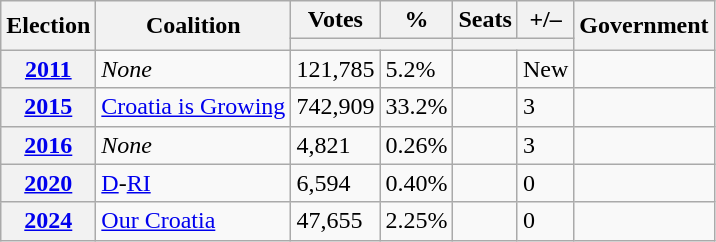<table class="wikitable">
<tr>
<th rowspan=2>Election</th>
<th rowspan=2>Coalition</th>
<th>Votes</th>
<th>%</th>
<th>Seats</th>
<th>+/–</th>
<th rowspan=2>Government</th>
</tr>
<tr>
<th colspan=2></th>
<th colspan=2></th>
</tr>
<tr>
<th><a href='#'>2011</a></th>
<td><em>None</em></td>
<td>121,785</td>
<td>5.2%</td>
<td></td>
<td>New</td>
<td></td>
</tr>
<tr>
<th><a href='#'>2015</a></th>
<td><a href='#'>Croatia is Growing</a></td>
<td>742,909</td>
<td>33.2%</td>
<td></td>
<td> 3</td>
<td></td>
</tr>
<tr>
<th><a href='#'>2016</a></th>
<td><em>None</em></td>
<td>4,821</td>
<td>0.26%</td>
<td></td>
<td> 3</td>
<td></td>
</tr>
<tr>
<th><a href='#'>2020</a></th>
<td><a href='#'>D</a>-<a href='#'>RI</a></td>
<td>6,594</td>
<td>0.40%</td>
<td></td>
<td> 0</td>
<td></td>
</tr>
<tr>
<th><a href='#'>2024</a></th>
<td align=left><a href='#'>Our Croatia</a></td>
<td>47,655</td>
<td>2.25%</td>
<td></td>
<td> 0</td>
<td></td>
</tr>
</table>
